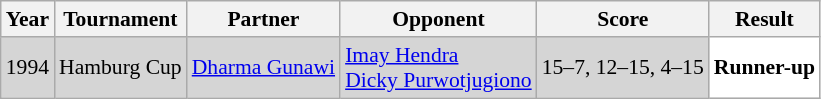<table class="sortable wikitable" style="font-size: 90%;">
<tr>
<th>Year</th>
<th>Tournament</th>
<th>Partner</th>
<th>Opponent</th>
<th>Score</th>
<th>Result</th>
</tr>
<tr style="background:#D5D5D5">
<td align="center">1994</td>
<td align="left">Hamburg Cup</td>
<td align="left"> <a href='#'>Dharma Gunawi</a></td>
<td align="left"> <a href='#'>Imay Hendra</a> <br>  <a href='#'>Dicky Purwotjugiono</a></td>
<td align="left">15–7, 12–15, 4–15</td>
<td style="text-align:left; background:white"> <strong>Runner-up</strong></td>
</tr>
</table>
